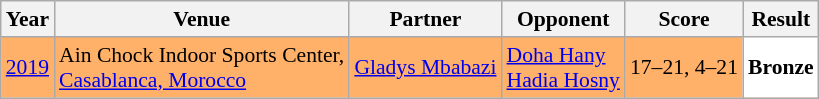<table class="sortable wikitable" style="font-size: 90%;">
<tr>
<th>Year</th>
<th>Venue</th>
<th>Partner</th>
<th>Opponent</th>
<th>Score</th>
<th>Result</th>
</tr>
<tr style="background:#FFB069">
<td align="center"><a href='#'>2019</a></td>
<td align="left">Ain Chock Indoor Sports Center,<br><a href='#'>Casablanca, Morocco</a></td>
<td align="left"> <a href='#'>Gladys Mbabazi</a></td>
<td align="left"> <a href='#'>Doha Hany</a> <br>  <a href='#'>Hadia Hosny</a></td>
<td align="left">17–21, 4–21</td>
<td style="text-align:left; background:white"> <strong>Bronze</strong></td>
</tr>
</table>
